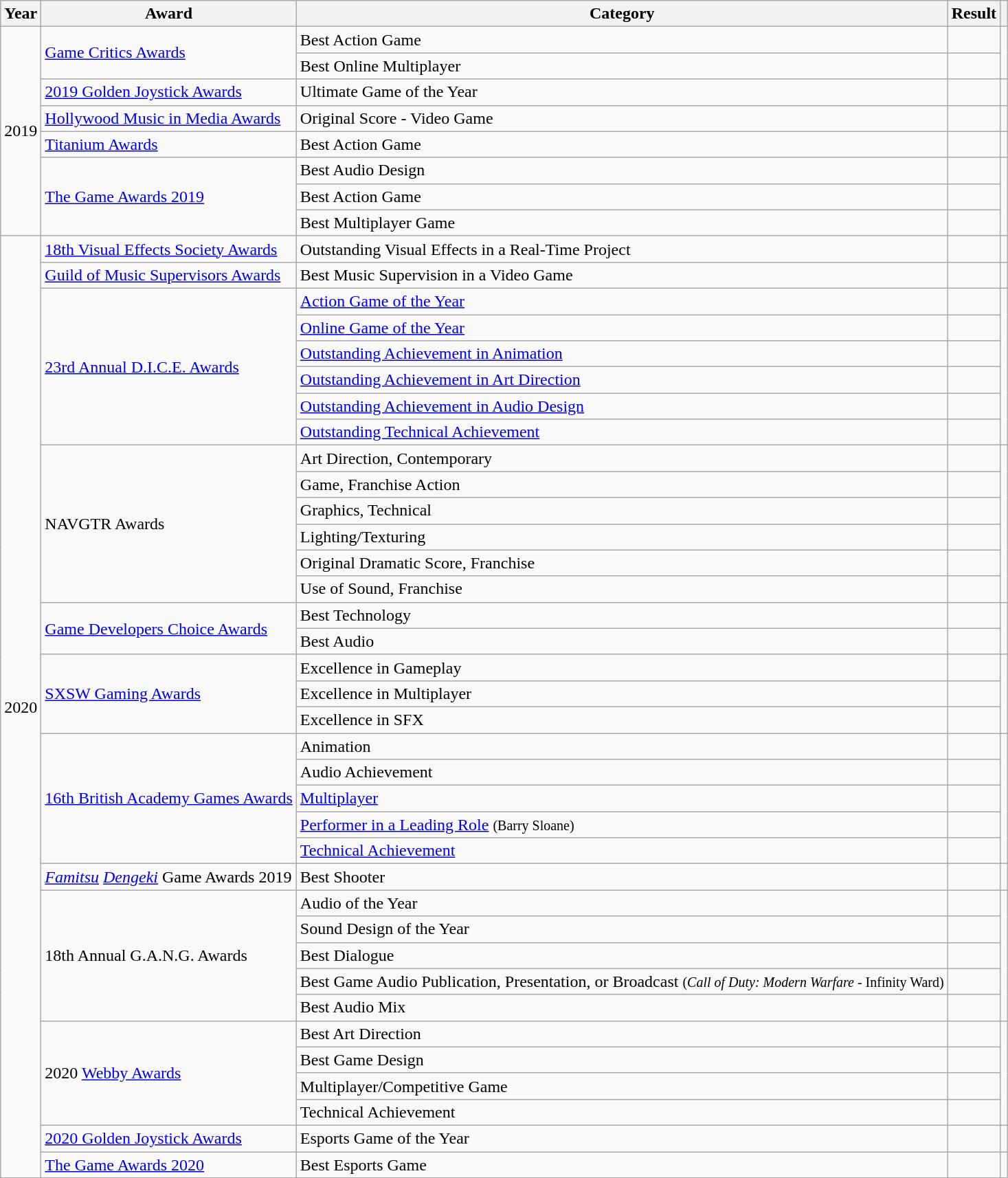<table class="wikitable sortable">
<tr>
<th>Year</th>
<th>Award</th>
<th>Category</th>
<th>Result</th>
<th></th>
</tr>
<tr>
<td style="text-align:center;" rowspan="8">2019</td>
<td rowspan="2"><a href='#'>Game Critics Awards</a></td>
<td>Best Action Game</td>
<td></td>
<td rowspan="2" style="text-align:center;"></td>
</tr>
<tr>
<td>Best Online Multiplayer</td>
<td></td>
</tr>
<tr>
<td><a href='#'>2019 Golden Joystick Awards</a></td>
<td>Ultimate Game of the Year</td>
<td></td>
<td style="text-align:center;"></td>
</tr>
<tr>
<td><a href='#'>Hollywood Music in Media Awards</a></td>
<td>Original Score - Video Game</td>
<td></td>
<td style="text-align:center;"></td>
</tr>
<tr>
<td><a href='#'>Titanium Awards</a></td>
<td>Best Action Game</td>
<td></td>
<td style="text-align:center;"></td>
</tr>
<tr>
<td rowspan="3"><a href='#'>The Game Awards 2019</a></td>
<td>Best Audio Design</td>
<td></td>
<td rowspan="3" style="text-align:center;"></td>
</tr>
<tr>
<td>Best Action Game</td>
<td></td>
</tr>
<tr>
<td>Best Multiplayer Game</td>
<td></td>
</tr>
<tr>
<td style="text-align:center;" rowspan="36">2020</td>
<td><a href='#'>18th Visual Effects Society Awards</a></td>
<td>Outstanding Visual Effects in a Real-Time Project</td>
<td></td>
<td style="text-align:center;"></td>
</tr>
<tr>
<td><a href='#'>Guild of Music Supervisors Awards</a></td>
<td>Best Music Supervision in a Video Game</td>
<td></td>
<td style="text-align:center;"></td>
</tr>
<tr>
<td rowspan="6"><a href='#'>23rd Annual D.I.C.E. Awards</a></td>
<td><a href='#'>Action Game of the Year</a></td>
<td></td>
<td rowspan="6" style="text-align:center;"></td>
</tr>
<tr>
<td><a href='#'>Online Game of the Year</a></td>
<td></td>
</tr>
<tr>
<td><a href='#'>Outstanding Achievement in Animation</a></td>
<td></td>
</tr>
<tr>
<td><a href='#'>Outstanding Achievement in Art Direction</a></td>
<td></td>
</tr>
<tr>
<td><a href='#'>Outstanding Achievement in Audio Design</a></td>
<td></td>
</tr>
<tr>
<td><a href='#'>Outstanding Technical Achievement</a></td>
<td></td>
</tr>
<tr>
<td rowspan="6">NAVGTR Awards</td>
<td>Art Direction, Contemporary</td>
<td></td>
<td rowspan="6" style="text-align:center;"></td>
</tr>
<tr>
<td>Game, Franchise Action</td>
<td></td>
</tr>
<tr>
<td>Graphics, Technical</td>
<td></td>
</tr>
<tr>
<td>Lighting/Texturing</td>
<td></td>
</tr>
<tr>
<td>Original Dramatic Score, Franchise</td>
<td></td>
</tr>
<tr>
<td>Use of Sound, Franchise</td>
<td></td>
</tr>
<tr>
<td rowspan="2"><a href='#'>Game Developers Choice Awards</a></td>
<td>Best Technology</td>
<td></td>
<td rowspan="2" style="text-align:center;"></td>
</tr>
<tr>
<td>Best Audio</td>
<td></td>
</tr>
<tr>
<td rowspan="3"><a href='#'>SXSW Gaming Awards</a></td>
<td>Excellence in Gameplay</td>
<td></td>
<td rowspan="3" style="text-align:center;"></td>
</tr>
<tr>
<td>Excellence in Multiplayer</td>
<td></td>
</tr>
<tr>
<td>Excellence in SFX</td>
<td></td>
</tr>
<tr>
<td rowspan="5"><a href='#'>16th British Academy Games Awards</a></td>
<td>Animation</td>
<td></td>
<td rowspan="5" style="text-align:center;"></td>
</tr>
<tr>
<td>Audio Achievement</td>
<td></td>
</tr>
<tr>
<td><a href='#'>Multiplayer</a></td>
<td></td>
</tr>
<tr>
<td><a href='#'>Performer in a Leading Role</a> <small>(Barry Sloane)</small></td>
<td></td>
</tr>
<tr>
<td><a href='#'>Technical Achievement</a></td>
<td></td>
</tr>
<tr>
<td><em><a href='#'>Famitsu</a></em> <em><a href='#'>Dengeki</a></em> Game Awards 2019</td>
<td>Best Shooter</td>
<td></td>
<td style="text-align:center;"></td>
</tr>
<tr>
<td rowspan="5">18th Annual G.A.N.G. Awards</td>
<td>Audio of the Year</td>
<td></td>
<td rowspan="5" style="text-align:center;"></td>
</tr>
<tr>
<td>Sound Design of the Year</td>
<td></td>
</tr>
<tr>
<td>Best Dialogue</td>
<td></td>
</tr>
<tr>
<td>Best Game Audio Publication, Presentation, or Broadcast <small>(<em>Call of Duty: Modern Warfare</em> - Infinity Ward)</small></td>
<td></td>
</tr>
<tr>
<td>Best Audio Mix</td>
<td></td>
</tr>
<tr>
<td rowspan="4">2020 <a href='#'>Webby Awards</a></td>
<td>Best Art Direction</td>
<td></td>
<td rowspan="4" style="text-align:center;"></td>
</tr>
<tr>
<td>Best Game Design</td>
<td></td>
</tr>
<tr>
<td>Multiplayer/Competitive Game</td>
<td></td>
</tr>
<tr>
<td>Technical Achievement</td>
<td></td>
</tr>
<tr>
<td><a href='#'>2020 Golden Joystick Awards</a></td>
<td>Esports Game of the Year</td>
<td></td>
<td style="text-align:center;"></td>
</tr>
<tr>
<td><a href='#'>The Game Awards 2020</a></td>
<td>Best Esports Game</td>
<td></td>
<td style="text-align:center;"></td>
</tr>
</table>
